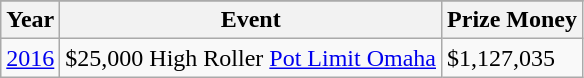<table class="wikitable">
<tr>
</tr>
<tr>
<th>Year</th>
<th>Event</th>
<th>Prize Money</th>
</tr>
<tr>
<td><a href='#'>2016</a></td>
<td>$25,000 High Roller <a href='#'>Pot Limit Omaha</a></td>
<td>$1,127,035</td>
</tr>
</table>
